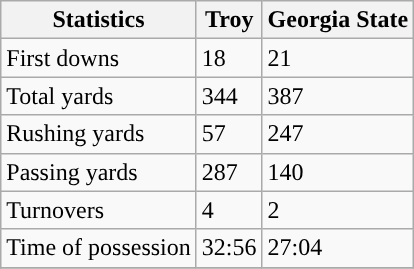<table class="wikitable">
<tr>
<th>Statistics</th>
<th>Troy</th>
<th>Georgia State</th>
</tr>
<tr>
<td>First downs</td>
<td>18</td>
<td>21</td>
</tr>
<tr>
<td>Total yards</td>
<td>344</td>
<td>387</td>
</tr>
<tr>
<td>Rushing yards</td>
<td>57</td>
<td>247</td>
</tr>
<tr>
<td>Passing yards</td>
<td>287</td>
<td>140</td>
</tr>
<tr>
<td>Turnovers</td>
<td>4</td>
<td>2</td>
</tr>
<tr>
<td>Time of possession</td>
<td>32:56</td>
<td>27:04</td>
</tr>
<tr>
</tr>
</table>
